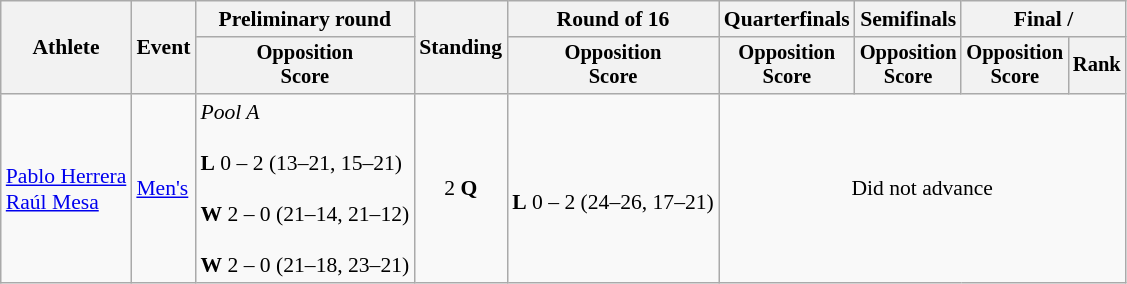<table class=wikitable style="font-size:90%">
<tr>
<th rowspan="2">Athlete</th>
<th rowspan="2">Event</th>
<th>Preliminary round</th>
<th rowspan="2">Standing</th>
<th>Round of 16</th>
<th>Quarterfinals</th>
<th>Semifinals</th>
<th colspan=2>Final / </th>
</tr>
<tr style="font-size:95%">
<th>Opposition<br>Score</th>
<th>Opposition<br>Score</th>
<th>Opposition<br>Score</th>
<th>Opposition<br>Score</th>
<th>Opposition<br>Score</th>
<th>Rank</th>
</tr>
<tr align=center>
<td align=left><a href='#'>Pablo Herrera</a><br><a href='#'>Raúl Mesa</a></td>
<td align=left><a href='#'>Men's</a></td>
<td align=left><em>Pool A</em><br><br><strong>L</strong> 0 – 2 (13–21, 15–21)<br><br><strong>W</strong> 2 – 0 (21–14, 21–12)<br><br><strong>W</strong> 2 – 0 (21–18, 23–21)</td>
<td>2 <strong>Q</strong></td>
<td><br><strong>L</strong> 0 – 2 (24–26, 17–21)</td>
<td colspan=4>Did not advance</td>
</tr>
</table>
